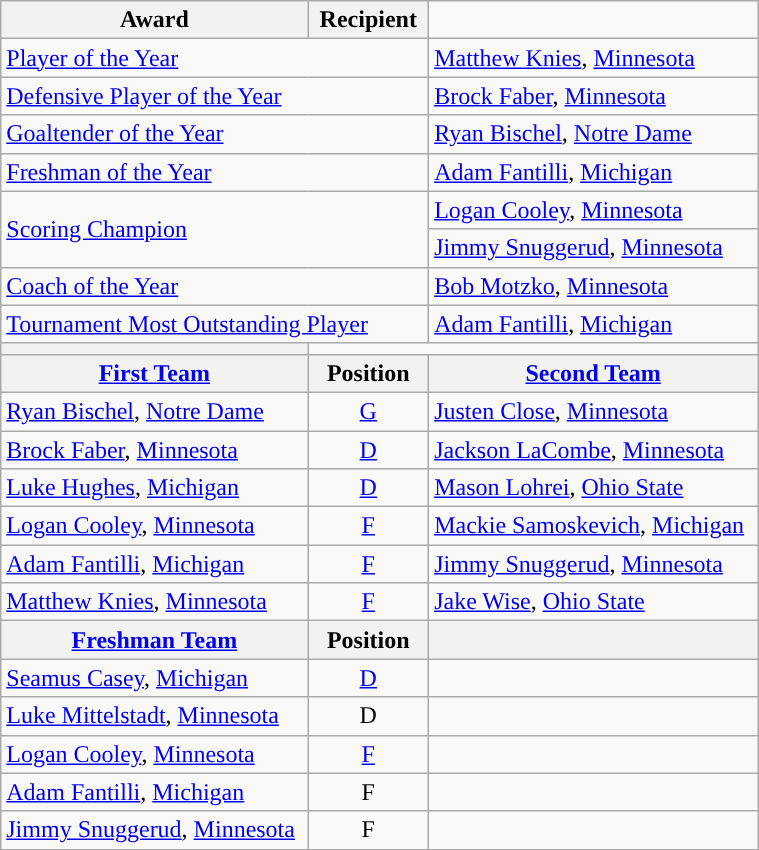<table class="wikitable" width=40%>
<tr>
<th>Award</th>
<th>Recipient </th>
</tr>
<tr>
<td colspan=2><a href='#'>Player of the Year</a></td>
<td><a href='#'>Matthew Knies</a>, <a href='#'>Minnesota</a></td>
</tr>
<tr>
<td colspan=2><a href='#'>Defensive Player of the Year</a></td>
<td><a href='#'>Brock Faber</a>, <a href='#'>Minnesota</a></td>
</tr>
<tr>
<td colspan=2><a href='#'>Goaltender of the Year</a></td>
<td><a href='#'>Ryan Bischel</a>, <a href='#'>Notre Dame</a></td>
</tr>
<tr>
<td colspan=2><a href='#'>Freshman of the Year</a></td>
<td><a href='#'>Adam Fantilli</a>, <a href='#'>Michigan</a></td>
</tr>
<tr>
<td colspan=2, rowspan=2><a href='#'>Scoring Champion</a></td>
<td><a href='#'>Logan Cooley</a>, <a href='#'>Minnesota</a></td>
</tr>
<tr>
<td><a href='#'>Jimmy Snuggerud</a>, <a href='#'>Minnesota</a></td>
</tr>
<tr>
<td colspan=2><a href='#'>Coach of the Year</a></td>
<td><a href='#'>Bob Motzko</a>, <a href='#'>Minnesota</a></td>
</tr>
<tr>
<td colspan=2><a href='#'>Tournament Most Outstanding Player</a></td>
<td><a href='#'>Adam Fantilli</a>, <a href='#'>Michigan</a></td>
</tr>
<tr>
<th><a href='#'></a></th>
</tr>
<tr>
<th><a href='#'>First Team</a></th>
<th>  Position  </th>
<th><a href='#'>Second Team</a></th>
</tr>
<tr>
<td><a href='#'>Ryan Bischel</a>, <a href='#'>Notre Dame</a></td>
<td align=center><a href='#'>G</a></td>
<td><a href='#'>Justen Close</a>, <a href='#'>Minnesota</a></td>
</tr>
<tr>
<td><a href='#'>Brock Faber</a>, <a href='#'>Minnesota</a></td>
<td align=center><a href='#'>D</a></td>
<td><a href='#'>Jackson LaCombe</a>, <a href='#'>Minnesota</a></td>
</tr>
<tr>
<td><a href='#'>Luke Hughes</a>, <a href='#'>Michigan</a></td>
<td align=center><a href='#'>D</a></td>
<td><a href='#'>Mason Lohrei</a>, <a href='#'>Ohio State</a></td>
</tr>
<tr>
<td><a href='#'>Logan Cooley</a>, <a href='#'>Minnesota</a></td>
<td align=center><a href='#'>F</a></td>
<td><a href='#'>Mackie Samoskevich</a>, <a href='#'>Michigan</a></td>
</tr>
<tr>
<td><a href='#'>Adam Fantilli</a>, <a href='#'>Michigan</a></td>
<td align=center><a href='#'>F</a></td>
<td><a href='#'>Jimmy Snuggerud</a>, <a href='#'>Minnesota</a></td>
</tr>
<tr>
<td><a href='#'>Matthew Knies</a>, <a href='#'>Minnesota</a></td>
<td align=center><a href='#'>F</a></td>
<td><a href='#'>Jake Wise</a>, <a href='#'>Ohio State</a></td>
</tr>
<tr>
<th><a href='#'>Freshman Team</a></th>
<th>  Position  </th>
<th></th>
</tr>
<tr>
<td><a href='#'>Seamus Casey</a>, <a href='#'>Michigan</a></td>
<td align=center><a href='#'>D</a></td>
<td></td>
</tr>
<tr>
<td><a href='#'>Luke Mittelstadt</a>, <a href='#'>Minnesota</a></td>
<td align=center>D</td>
<td></td>
</tr>
<tr>
<td><a href='#'>Logan Cooley</a>, <a href='#'>Minnesota</a></td>
<td align=center><a href='#'>F</a></td>
<td></td>
</tr>
<tr>
<td><a href='#'>Adam Fantilli</a>, <a href='#'>Michigan</a></td>
<td align=center>F</td>
<td></td>
</tr>
<tr>
<td><a href='#'>Jimmy Snuggerud</a>, <a href='#'>Minnesota</a></td>
<td align=center>F</td>
<td></td>
</tr>
<tr>
</tr>
</table>
